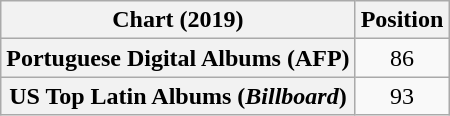<table class="wikitable sortable plainrowheaders" style="text-align:center">
<tr>
<th scope="col">Chart (2019)</th>
<th scope="col">Position</th>
</tr>
<tr>
<th scope="row">Portuguese Digital Albums (AFP)</th>
<td>86</td>
</tr>
<tr>
<th scope="row">US Top Latin Albums (<em>Billboard</em>)</th>
<td>93</td>
</tr>
</table>
